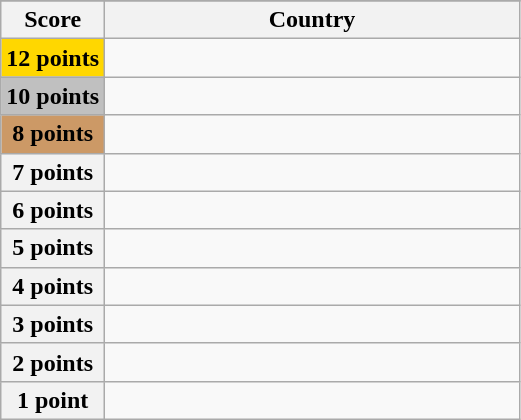<table class="wikitable">
<tr>
</tr>
<tr>
<th scope="col" width="20%">Score</th>
<th scope="col">Country</th>
</tr>
<tr>
<th scope="row" style="background:gold">12 points</th>
<td></td>
</tr>
<tr>
<th scope="row" style="background:silver">10 points</th>
<td></td>
</tr>
<tr>
<th scope="row" style="background:#CC9966">8 points</th>
<td></td>
</tr>
<tr>
<th scope="row">7 points</th>
<td></td>
</tr>
<tr>
<th scope="row">6 points</th>
<td></td>
</tr>
<tr>
<th scope="row">5 points</th>
<td></td>
</tr>
<tr>
<th scope="row">4 points</th>
<td></td>
</tr>
<tr>
<th scope="row">3 points</th>
<td></td>
</tr>
<tr>
<th scope="row">2 points</th>
<td></td>
</tr>
<tr>
<th scope="row">1 point</th>
<td></td>
</tr>
</table>
